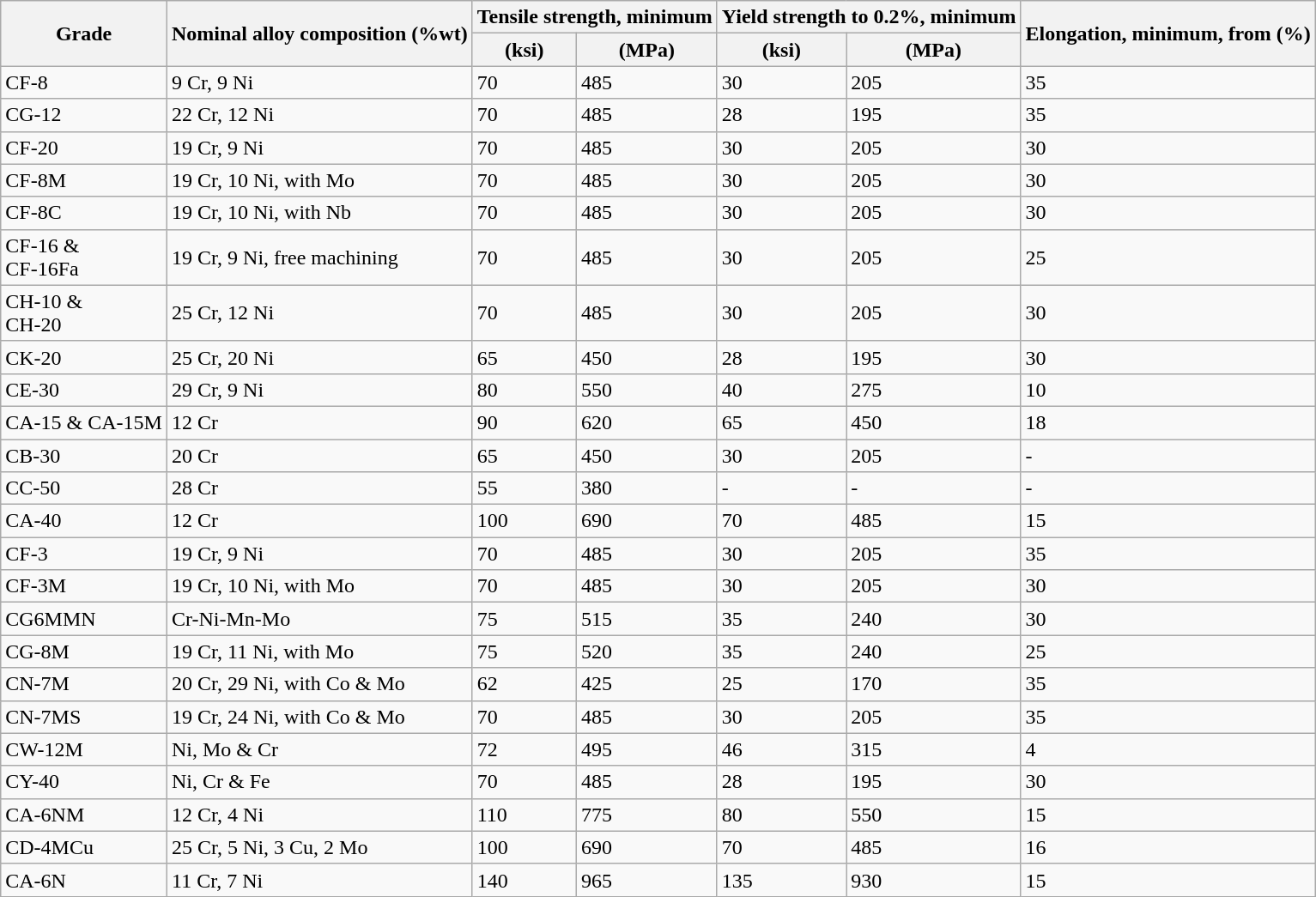<table class="wikitable">
<tr>
<th rowspan=2>Grade</th>
<th rowspan=2>Nominal alloy composition (%wt)</th>
<th colspan=2>Tensile strength, minimum</th>
<th colspan=2>Yield strength to 0.2%, minimum</th>
<th rowspan=2>Elongation, minimum, from  (%)</th>
</tr>
<tr>
<th>(ksi)</th>
<th>(MPa)</th>
<th>(ksi)</th>
<th>(MPa)</th>
</tr>
<tr>
<td>CF-8</td>
<td>9 Cr, 9 Ni</td>
<td>70</td>
<td>485</td>
<td>30</td>
<td>205</td>
<td>35</td>
</tr>
<tr>
<td>CG-12</td>
<td>22 Cr, 12 Ni</td>
<td>70</td>
<td>485</td>
<td>28</td>
<td>195</td>
<td>35</td>
</tr>
<tr>
<td>CF-20</td>
<td>19 Cr, 9 Ni</td>
<td>70</td>
<td>485</td>
<td>30</td>
<td>205</td>
<td>30</td>
</tr>
<tr>
<td>CF-8M</td>
<td>19 Cr, 10 Ni, with Mo</td>
<td>70</td>
<td>485</td>
<td>30</td>
<td>205</td>
<td>30</td>
</tr>
<tr>
<td>CF-8C</td>
<td>19 Cr, 10 Ni, with Nb</td>
<td>70</td>
<td>485</td>
<td>30</td>
<td>205</td>
<td>30</td>
</tr>
<tr>
<td>CF-16 & <br>CF-16Fa</td>
<td>19 Cr, 9 Ni, free machining</td>
<td>70</td>
<td>485</td>
<td>30</td>
<td>205</td>
<td>25</td>
</tr>
<tr>
<td>CH-10 & <br>CH-20</td>
<td>25 Cr, 12 Ni</td>
<td>70</td>
<td>485</td>
<td>30</td>
<td>205</td>
<td>30</td>
</tr>
<tr>
<td>CK-20</td>
<td>25 Cr, 20 Ni</td>
<td>65</td>
<td>450</td>
<td>28</td>
<td>195</td>
<td>30</td>
</tr>
<tr>
<td>CE-30</td>
<td>29 Cr, 9 Ni</td>
<td>80</td>
<td>550</td>
<td>40</td>
<td>275</td>
<td>10</td>
</tr>
<tr>
<td>CA-15 & CA-15M</td>
<td>12 Cr</td>
<td>90</td>
<td>620</td>
<td>65</td>
<td>450</td>
<td>18</td>
</tr>
<tr>
<td>CB-30</td>
<td>20 Cr</td>
<td>65</td>
<td>450</td>
<td>30</td>
<td>205</td>
<td>-</td>
</tr>
<tr>
<td>CC-50</td>
<td>28 Cr</td>
<td>55</td>
<td>380</td>
<td>-</td>
<td>-</td>
<td>-</td>
</tr>
<tr>
<td>CA-40</td>
<td>12 Cr</td>
<td>100</td>
<td>690</td>
<td>70</td>
<td>485</td>
<td>15</td>
</tr>
<tr>
<td>CF-3</td>
<td>19 Cr, 9 Ni</td>
<td>70</td>
<td>485</td>
<td>30</td>
<td>205</td>
<td>35</td>
</tr>
<tr>
<td>CF-3M</td>
<td>19 Cr, 10 Ni, with Mo</td>
<td>70</td>
<td>485</td>
<td>30</td>
<td>205</td>
<td>30</td>
</tr>
<tr>
<td>CG6MMN</td>
<td>Cr-Ni-Mn-Mo</td>
<td>75</td>
<td>515</td>
<td>35</td>
<td>240</td>
<td>30</td>
</tr>
<tr>
<td>CG-8M</td>
<td>19 Cr, 11 Ni, with Mo</td>
<td>75</td>
<td>520</td>
<td>35</td>
<td>240</td>
<td>25</td>
</tr>
<tr>
<td>CN-7M</td>
<td>20 Cr, 29 Ni, with Co & Mo</td>
<td>62</td>
<td>425</td>
<td>25</td>
<td>170</td>
<td>35</td>
</tr>
<tr>
<td>CN-7MS</td>
<td>19 Cr, 24 Ni, with Co & Mo</td>
<td>70</td>
<td>485</td>
<td>30</td>
<td>205</td>
<td>35</td>
</tr>
<tr>
<td>CW-12M</td>
<td>Ni, Mo & Cr</td>
<td>72</td>
<td>495</td>
<td>46</td>
<td>315</td>
<td>4</td>
</tr>
<tr>
<td>CY-40</td>
<td>Ni, Cr & Fe</td>
<td>70</td>
<td>485</td>
<td>28</td>
<td>195</td>
<td>30</td>
</tr>
<tr>
<td>CA-6NM</td>
<td>12 Cr, 4 Ni</td>
<td>110</td>
<td>775</td>
<td>80</td>
<td>550</td>
<td>15</td>
</tr>
<tr>
<td>CD-4MCu</td>
<td>25 Cr, 5 Ni, 3 Cu, 2 Mo</td>
<td>100</td>
<td>690</td>
<td>70</td>
<td>485</td>
<td>16</td>
</tr>
<tr>
<td>CA-6N</td>
<td>11 Cr, 7 Ni</td>
<td>140</td>
<td>965</td>
<td>135</td>
<td>930</td>
<td>15</td>
</tr>
</table>
